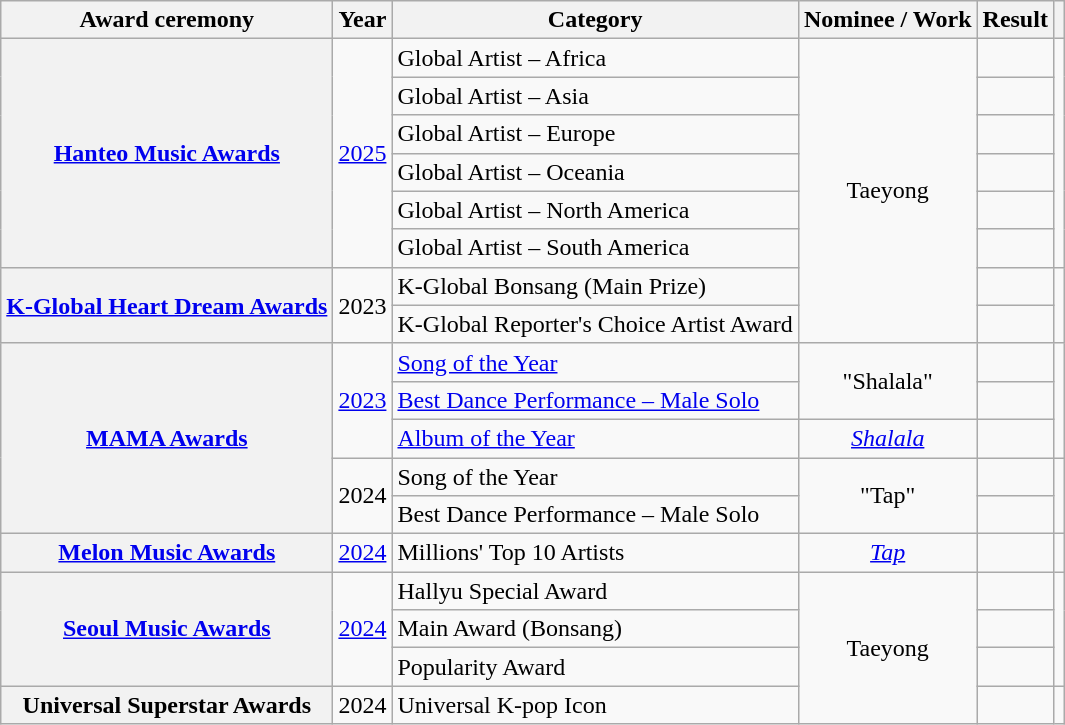<table class="wikitable plainrowheaders sortable">
<tr>
<th scope="col">Award ceremony</th>
<th scope="col">Year</th>
<th scope="col">Category</th>
<th scope="col">Nominee / Work</th>
<th scope="col">Result</th>
<th scope="col" class="unsortable"></th>
</tr>
<tr>
<th scope="row" rowspan="6"><a href='#'>Hanteo Music Awards</a></th>
<td style="text-align:center" rowspan="6"><a href='#'>2025</a></td>
<td>Global Artist – Africa</td>
<td style="text-align:center" rowspan="8">Taeyong</td>
<td></td>
<td rowspan="6" style="text-align:center"></td>
</tr>
<tr>
<td>Global Artist – Asia</td>
<td></td>
</tr>
<tr>
<td>Global Artist – Europe</td>
<td></td>
</tr>
<tr>
<td>Global Artist – Oceania</td>
<td></td>
</tr>
<tr>
<td>Global Artist – North America</td>
<td></td>
</tr>
<tr>
<td>Global Artist – South America</td>
<td></td>
</tr>
<tr>
<th scope="row" rowspan="2"><a href='#'>K-Global Heart Dream Awards</a></th>
<td rowspan="2" style="text-align:center">2023</td>
<td>K-Global Bonsang (Main Prize)</td>
<td></td>
<td rowspan="2" style="text-align:center"></td>
</tr>
<tr>
<td>K-Global Reporter's Choice Artist Award</td>
<td></td>
</tr>
<tr>
<th rowspan="5" scope="row"><a href='#'>MAMA Awards</a></th>
<td rowspan="3" style="text-align:center"><a href='#'>2023</a></td>
<td><a href='#'>Song of the Year</a></td>
<td rowspan="2" style="text-align:center">"Shalala"</td>
<td></td>
<td rowspan="3" style="text-align:center"></td>
</tr>
<tr>
<td><a href='#'>Best Dance Performance – Male Solo</a></td>
<td></td>
</tr>
<tr>
<td><a href='#'>Album of the Year</a></td>
<td style="text-align:center"><em><a href='#'>Shalala</a></em></td>
<td></td>
</tr>
<tr>
<td style="text-align:center" rowspan="2">2024</td>
<td>Song of the Year</td>
<td style="text-align:center" rowspan="2">"Tap"</td>
<td></td>
<td style="text-align:center" rowspan="2"></td>
</tr>
<tr>
<td>Best Dance Performance – Male Solo</td>
<td></td>
</tr>
<tr>
<th scope="row"><a href='#'>Melon Music Awards</a></th>
<td style="text-align:center"><a href='#'>2024</a></td>
<td>Millions' Top 10 Artists</td>
<td style="text-align:center"><em><a href='#'>Tap</a></em></td>
<td></td>
<td style="text-align:center"></td>
</tr>
<tr>
<th scope="row" rowspan="3"><a href='#'>Seoul Music Awards</a></th>
<td rowspan="3" style="text-align:center"><a href='#'>2024</a></td>
<td>Hallyu Special Award</td>
<td rowspan="4" style="text-align:center">Taeyong</td>
<td></td>
<td rowspan="3" style="text-align:center"></td>
</tr>
<tr>
<td>Main Award (Bonsang)</td>
<td></td>
</tr>
<tr>
<td>Popularity Award</td>
<td></td>
</tr>
<tr>
<th scope="row">Universal Superstar Awards</th>
<td style="text-align:center">2024</td>
<td>Universal K-pop Icon</td>
<td></td>
<td style="text-align:center"></td>
</tr>
</table>
